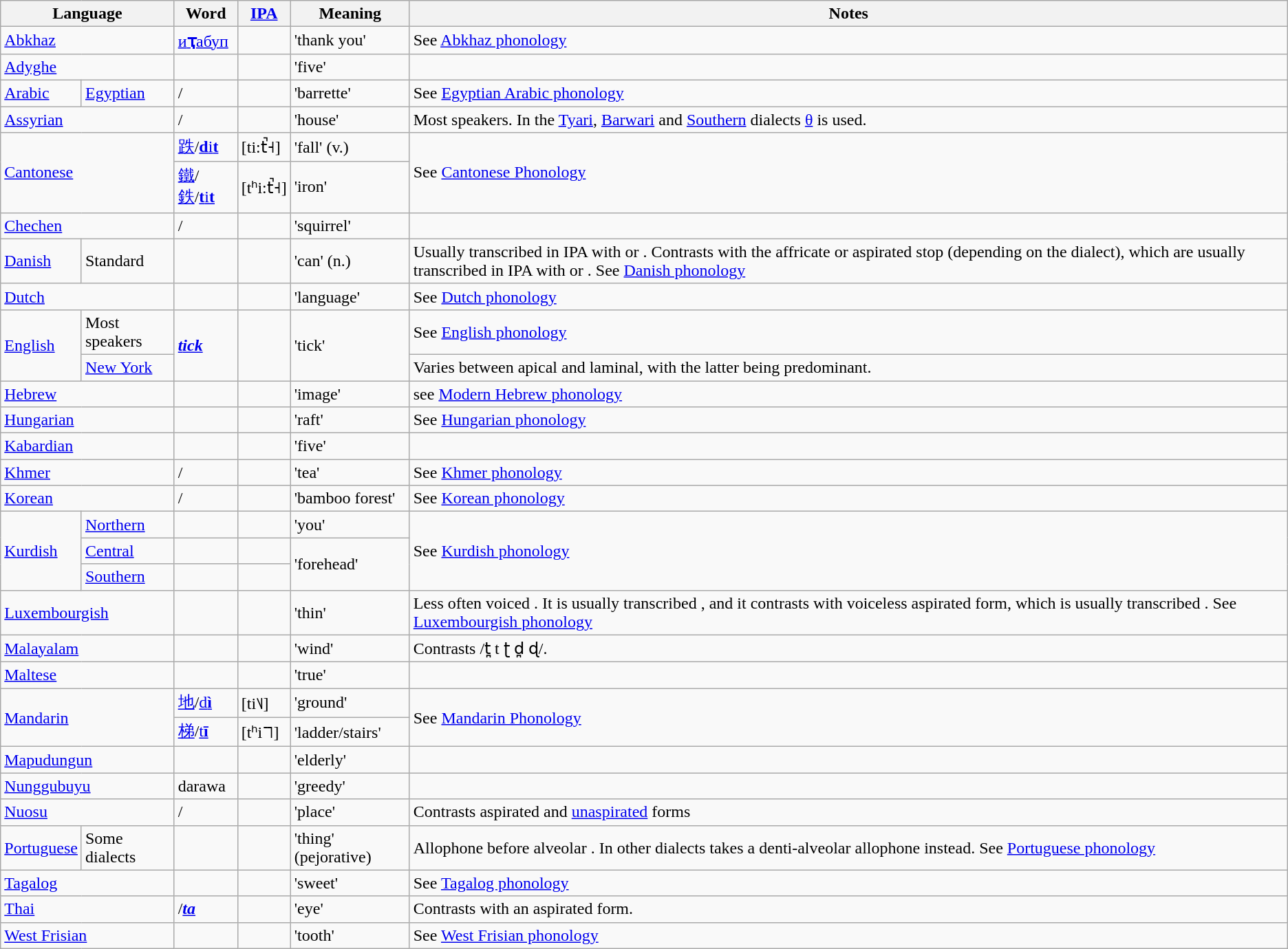<table class="wikitable">
<tr>
<th colspan="2">Language</th>
<th>Word</th>
<th><a href='#'>IPA</a></th>
<th>Meaning</th>
<th>Notes</th>
</tr>
<tr>
<td colspan="2"><a href='#'>Abkhaz</a></td>
<td><a href='#'>и<strong>ҭ</strong>абуп</a></td>
<td></td>
<td>'thank you'</td>
<td>See <a href='#'>Abkhaz phonology</a></td>
</tr>
<tr>
<td colspan="2"><a href='#'>Adyghe</a></td>
<td></td>
<td></td>
<td>'five'</td>
<td></td>
</tr>
<tr>
<td><a href='#'>Arabic</a></td>
<td><a href='#'>Egyptian</a></td>
<td>/</td>
<td></td>
<td>'barrette'</td>
<td>See <a href='#'>Egyptian Arabic phonology</a></td>
</tr>
<tr>
<td colspan="2"><a href='#'>Assyrian</a></td>
<td>/</td>
<td></td>
<td>'house'</td>
<td>Most speakers. In the <a href='#'>Tyari</a>, <a href='#'>Barwari</a> and <a href='#'>Southern</a> dialects <a href='#'>θ</a> is used.</td>
</tr>
<tr>
<td colspan="2" rowspan="2"><a href='#'>Cantonese</a></td>
<td><a href='#'>跌</a>/<a href='#'><strong>d</strong>i<strong>t</strong></a></td>
<td>[ti:t̚˧]</td>
<td>'fall' (v.)</td>
<td rowspan="2">See <a href='#'>Cantonese Phonology</a></td>
</tr>
<tr>
<td><a href='#'>鐵</a>/<a href='#'>鉄</a>/<a href='#'><strong>t</strong>i<strong>t</strong></a></td>
<td>[tʰi:t̚˧]</td>
<td>'iron'</td>
</tr>
<tr>
<td colspan="2"><a href='#'>Chechen</a></td>
<td>/</td>
<td></td>
<td>'squirrel'</td>
<td></td>
</tr>
<tr>
<td><a href='#'>Danish</a></td>
<td>Standard</td>
<td></td>
<td></td>
<td>'can' (n.)</td>
<td>Usually transcribed in IPA with  or . Contrasts with the affricate  or aspirated stop  (depending on the dialect), which are usually transcribed in IPA with  or . See <a href='#'>Danish phonology</a></td>
</tr>
<tr>
<td colspan="2"><a href='#'>Dutch</a></td>
<td></td>
<td></td>
<td>'language'</td>
<td>See <a href='#'>Dutch phonology</a></td>
</tr>
<tr>
<td rowspan="2"><a href='#'>English</a></td>
<td>Most speakers</td>
<td rowspan="2"><a href='#'><strong><em>t<strong>ick<em></a></td>
<td rowspan="2"></td>
<td rowspan="2">'tick'</td>
<td>See <a href='#'>English phonology</a></td>
</tr>
<tr>
<td><a href='#'>New York</a></td>
<td>Varies between apical and laminal, with the latter being predominant.</td>
</tr>
<tr>
<td colspan="2"><a href='#'>Hebrew</a></td>
<td></td>
<td></td>
<td>'image'</td>
<td>see <a href='#'>Modern Hebrew phonology</a></td>
</tr>
<tr>
<td colspan="2"><a href='#'>Hungarian</a></td>
<td></td>
<td></td>
<td>'raft'</td>
<td>See <a href='#'>Hungarian phonology</a></td>
</tr>
<tr>
<td colspan="2"><a href='#'>Kabardian</a></td>
<td></td>
<td></td>
<td>'five'</td>
<td></td>
</tr>
<tr>
<td colspan="2"><a href='#'>Khmer</a></td>
<td>/</td>
<td></td>
<td>'tea'</td>
<td>See <a href='#'>Khmer phonology</a></td>
</tr>
<tr>
<td colspan="2"><a href='#'>Korean</a></td>
<td>/</td>
<td></td>
<td>'bamboo forest'</td>
<td>See <a href='#'>Korean phonology</a></td>
</tr>
<tr>
<td rowspan="3"><a href='#'>Kurdish</a></td>
<td><a href='#'>Northern</a></td>
<td></td>
<td></td>
<td>'you'</td>
<td rowspan="3">See <a href='#'>Kurdish phonology</a></td>
</tr>
<tr>
<td><a href='#'>Central</a></td>
<td></td>
<td></td>
<td rowspan="2">'forehead'</td>
</tr>
<tr>
<td><a href='#'>Southern</a></td>
<td></td>
<td></td>
</tr>
<tr>
<td colspan="2"><a href='#'>Luxembourgish</a></td>
<td></td>
<td></td>
<td>'thin'</td>
<td>Less often voiced . It is usually transcribed , and it contrasts with voiceless aspirated form, which is usually transcribed . See <a href='#'>Luxembourgish phonology</a></td>
</tr>
<tr>
<td colspan="2"><a href='#'>Malayalam</a></td>
<td></td>
<td></td>
<td>'wind'</td>
<td colspan="3">Contrasts /t̪ t ʈ d̪ ɖ/.</td>
</tr>
<tr>
<td colspan="2"><a href='#'>Maltese</a></td>
<td></td>
<td></td>
<td>'true'</td>
<td></td>
</tr>
<tr>
<td colspan="2" rowspan="2"><a href='#'>Mandarin</a></td>
<td><a href='#'>地</a>/<a href='#'></strong>d<strong>ì</a></td>
<td>[ti˥˩]</td>
<td>'ground'</td>
<td rowspan="2">See <a href='#'>Mandarin Phonology</a></td>
</tr>
<tr>
<td><a href='#'>梯</a>/<a href='#'></strong>t<strong>ī</a></td>
<td>[tʰi˥˥]</td>
<td>'ladder/stairs'</td>
</tr>
<tr>
<td colspan="2"><a href='#'>Mapudungun</a></td>
<td></td>
<td></td>
<td>'elderly'</td>
<td></td>
</tr>
<tr>
<td colspan="2"><a href='#'>Nunggubuyu</a></td>
<td></em></strong>d</strong>arawa</em></td>
<td></td>
<td>'greedy'</td>
<td></td>
</tr>
<tr>
<td colspan=2><a href='#'>Nuosu</a></td>
<td>/</td>
<td></td>
<td>'place'</td>
<td>Contrasts aspirated and <a href='#'>unaspirated</a> forms</td>
</tr>
<tr>
<td><a href='#'>Portuguese</a></td>
<td>Some dialects</td>
<td></td>
<td></td>
<td>'thing' (pejorative)</td>
<td>Allophone before alveolar . In other dialects  takes a denti-alveolar allophone instead. See <a href='#'>Portuguese phonology</a></td>
</tr>
<tr>
<td colspan="2"><a href='#'>Tagalog</a></td>
<td></td>
<td></td>
<td>'sweet'</td>
<td colspan="3">See <a href='#'>Tagalog phonology</a></td>
</tr>
<tr>
<td colspan="2"><a href='#'>Thai</a></td>
<td>/<a href='#'><strong><em>t<strong>a<em></a></td>
<td></td>
<td>'eye'</td>
<td>Contrasts with an aspirated form.</td>
</tr>
<tr>
<td colspan="2"><a href='#'>West Frisian</a></td>
<td></td>
<td></td>
<td>'tooth'</td>
<td>See <a href='#'>West Frisian phonology</a></td>
</tr>
</table>
